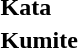<table>
<tr>
<td><strong>Kata</strong></td>
<td></td>
<td></td>
<td></td>
</tr>
<tr>
<td><strong>Kumite</strong></td>
<td></td>
<td></td>
<td>  <br> </td>
</tr>
</table>
